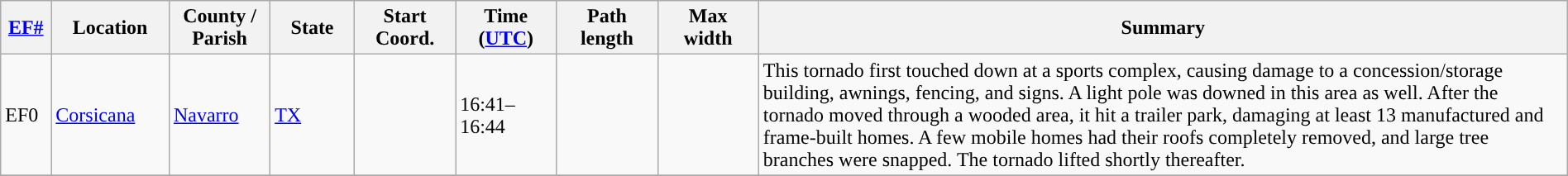<table class="wikitable sortable" style="width:100%;">
<tr>
<th scope="col"  style="width:3%; text-align:center;"><a href='#'>EF#</a></th>
<th scope="col"  style="width:7%; text-align:center;" class="unsortable">Location</th>
<th scope="col"  style="width:6%; text-align:center;" class="unsortable">County / Parish</th>
<th scope="col"  style="width:5%; text-align:center;">State</th>
<th scope="col"  style="width:6%; text-align:center;">Start Coord.</th>
<th scope="col"  style="width:6%; text-align:center;">Time (<a href='#'>UTC</a>)</th>
<th scope="col"  style="width:6%; text-align:center;">Path length</th>
<th scope="col"  style="width:6%; text-align:center;">Max width</th>
<th scope="col" class="unsortable" style="width:48%; text-align:center;">Summary</th>
</tr>
<tr>
<td>EF0</td>
<td><a href='#'>Corsicana</a></td>
<td><a href='#'>Navarro</a></td>
<td><a href='#'>TX</a></td>
<td></td>
<td>16:41–16:44</td>
<td></td>
<td></td>
<td>This tornado first touched down at a sports complex, causing damage to a concession/storage building, awnings, fencing, and signs. A light pole was downed in this area as well. After the tornado moved through a wooded area, it hit a trailer park, damaging at least 13 manufactured and frame-built homes. A few mobile homes had their roofs completely removed, and large tree branches were snapped. The tornado lifted shortly thereafter.</td>
</tr>
<tr>
</tr>
</table>
